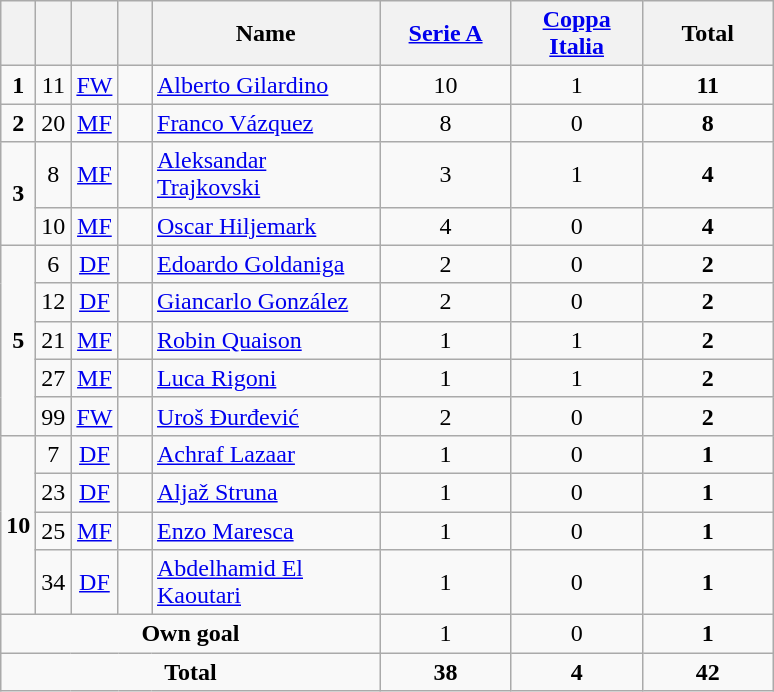<table class="wikitable" style="text-align:center">
<tr>
<th width=15></th>
<th width=15></th>
<th width=15></th>
<th width=15></th>
<th width=145>Name</th>
<th width=80><a href='#'>Serie A</a></th>
<th width=80><a href='#'>Coppa Italia</a></th>
<th width=80>Total</th>
</tr>
<tr>
<td><strong>1</strong></td>
<td>11</td>
<td><a href='#'>FW</a></td>
<td></td>
<td align=left><a href='#'>Alberto Gilardino</a></td>
<td>10</td>
<td>1</td>
<td><strong>11</strong></td>
</tr>
<tr>
<td><strong>2</strong></td>
<td>20</td>
<td><a href='#'>MF</a></td>
<td></td>
<td align=left><a href='#'>Franco Vázquez</a></td>
<td>8</td>
<td>0</td>
<td><strong>8</strong></td>
</tr>
<tr>
<td rowspan=2><strong>3</strong></td>
<td>8</td>
<td><a href='#'>MF</a></td>
<td></td>
<td align=left><a href='#'>Aleksandar Trajkovski</a></td>
<td>3</td>
<td>1</td>
<td><strong>4</strong></td>
</tr>
<tr>
<td>10</td>
<td><a href='#'>MF</a></td>
<td></td>
<td align=left><a href='#'>Oscar Hiljemark</a></td>
<td>4</td>
<td>0</td>
<td><strong>4</strong></td>
</tr>
<tr>
<td rowspan=5><strong>5</strong></td>
<td>6</td>
<td><a href='#'>DF</a></td>
<td></td>
<td align=left><a href='#'>Edoardo Goldaniga</a></td>
<td>2</td>
<td>0</td>
<td><strong>2</strong></td>
</tr>
<tr>
<td>12</td>
<td><a href='#'>DF</a></td>
<td></td>
<td align=left><a href='#'>Giancarlo González</a></td>
<td>2</td>
<td>0</td>
<td><strong>2</strong></td>
</tr>
<tr>
<td>21</td>
<td><a href='#'>MF</a></td>
<td></td>
<td align=left><a href='#'>Robin Quaison</a></td>
<td>1</td>
<td>1</td>
<td><strong>2</strong></td>
</tr>
<tr>
<td>27</td>
<td><a href='#'>MF</a></td>
<td></td>
<td align=left><a href='#'>Luca Rigoni</a></td>
<td>1</td>
<td>1</td>
<td><strong>2</strong></td>
</tr>
<tr>
<td>99</td>
<td><a href='#'>FW</a></td>
<td></td>
<td align=left><a href='#'>Uroš Đurđević</a></td>
<td>2</td>
<td>0</td>
<td><strong>2</strong></td>
</tr>
<tr>
<td rowspan=4><strong>10</strong></td>
<td>7</td>
<td><a href='#'>DF</a></td>
<td></td>
<td align=left><a href='#'>Achraf Lazaar</a></td>
<td>1</td>
<td>0</td>
<td><strong>1</strong></td>
</tr>
<tr>
<td>23</td>
<td><a href='#'>DF</a></td>
<td></td>
<td align=left><a href='#'>Aljaž Struna</a></td>
<td>1</td>
<td>0</td>
<td><strong>1</strong></td>
</tr>
<tr>
<td>25</td>
<td><a href='#'>MF</a></td>
<td></td>
<td align=left><a href='#'>Enzo Maresca</a></td>
<td>1</td>
<td>0</td>
<td><strong>1</strong></td>
</tr>
<tr>
<td>34</td>
<td><a href='#'>DF</a></td>
<td></td>
<td align=left><a href='#'>Abdelhamid El Kaoutari</a></td>
<td>1</td>
<td>0</td>
<td><strong>1</strong></td>
</tr>
<tr>
<td colspan=5><strong>Own goal</strong></td>
<td>1</td>
<td>0</td>
<td><strong>1</strong></td>
</tr>
<tr>
<td colspan=5><strong>Total</strong></td>
<td><strong>38</strong></td>
<td><strong>4</strong></td>
<td><strong>42</strong></td>
</tr>
</table>
